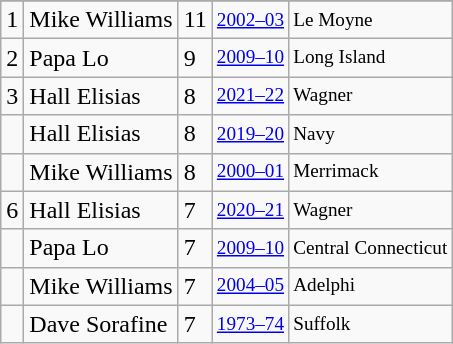<table class="wikitable">
<tr>
</tr>
<tr>
<td>1</td>
<td>Mike Williams</td>
<td>11</td>
<td style="font-size:80%;"><a href='#'>2002–03</a></td>
<td style="font-size:80%;">Le Moyne</td>
</tr>
<tr>
<td>2</td>
<td>Papa Lo</td>
<td>9</td>
<td style="font-size:80%;"><a href='#'>2009–10</a></td>
<td style="font-size:80%;">Long Island</td>
</tr>
<tr>
<td>3</td>
<td>Hall Elisias</td>
<td>8</td>
<td style="font-size:80%;"><a href='#'>2021–22</a></td>
<td style="font-size:80%;">Wagner</td>
</tr>
<tr>
<td></td>
<td>Hall Elisias</td>
<td>8</td>
<td style="font-size:80%;"><a href='#'>2019–20</a></td>
<td style="font-size:80%;">Navy</td>
</tr>
<tr>
<td></td>
<td>Mike Williams</td>
<td>8</td>
<td style="font-size:80%;"><a href='#'>2000–01</a></td>
<td style="font-size:80%;">Merrimack</td>
</tr>
<tr>
<td>6</td>
<td>Hall Elisias</td>
<td>7</td>
<td style="font-size:80%;"><a href='#'>2020–21</a></td>
<td style="font-size:80%;">Wagner</td>
</tr>
<tr>
<td></td>
<td>Papa Lo</td>
<td>7</td>
<td style="font-size:80%;"><a href='#'>2009–10</a></td>
<td style="font-size:80%;">Central Connecticut</td>
</tr>
<tr>
<td></td>
<td>Mike Williams</td>
<td>7</td>
<td style="font-size:80%;"><a href='#'>2004–05</a></td>
<td style="font-size:80%;">Adelphi</td>
</tr>
<tr>
<td></td>
<td>Dave Sorafine</td>
<td>7</td>
<td style="font-size:80%;"><a href='#'>1973–74</a></td>
<td style="font-size:80%;">Suffolk</td>
</tr>
</table>
